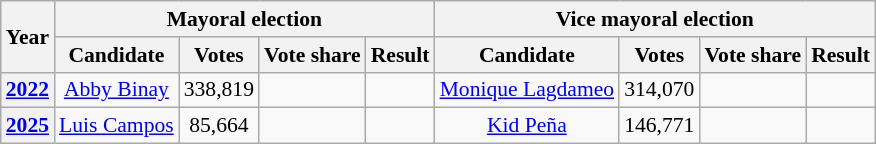<table class="wikitable" style="text-align:center; font-size:90%">
<tr>
<th rowspan="2">Year</th>
<th colspan="4">Mayoral election</th>
<th colspan="4">Vice mayoral election</th>
</tr>
<tr>
<th>Candidate</th>
<th>Votes</th>
<th>Vote share</th>
<th>Result</th>
<th>Candidate</th>
<th>Votes</th>
<th>Vote share</th>
<th>Result</th>
</tr>
<tr>
<th><a href='#'>2022</a></th>
<td><a href='#'>Abby Binay</a></td>
<td>338,819</td>
<td></td>
<td></td>
<td><a href='#'>Monique Lagdameo</a></td>
<td>314,070</td>
<td></td>
<td></td>
</tr>
<tr>
<th><a href='#'>2025</a></th>
<td><a href='#'>Luis Campos</a></td>
<td>85,664</td>
<td></td>
<td></td>
<td><a href='#'>Kid Peña</a></td>
<td>146,771</td>
<td></td>
<td></td>
</tr>
</table>
